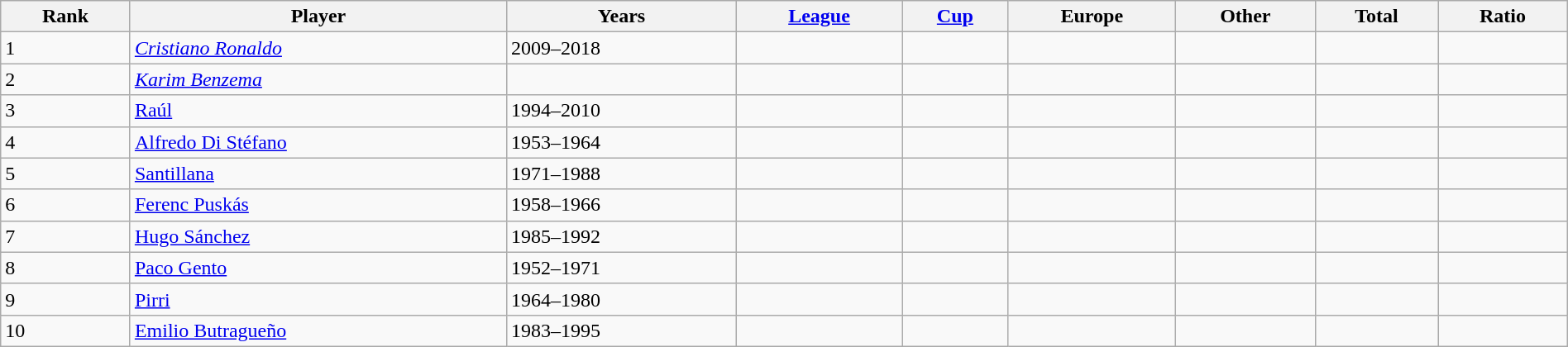<table class="wikitable sortable" style="text-align:left; width:100%;">
<tr>
<th>Rank</th>
<th>Player</th>
<th>Years</th>
<th><a href='#'>League</a></th>
<th><a href='#'>Cup</a></th>
<th>Europe</th>
<th>Other</th>
<th>Total</th>
<th>Ratio</th>
</tr>
<tr>
<td>1</td>
<td> <em><a href='#'>Cristiano Ronaldo</a></em></td>
<td>2009–2018</td>
<td></td>
<td></td>
<td></td>
<td></td>
<td></td>
<td></td>
</tr>
<tr>
<td>2</td>
<td> <em><a href='#'>Karim Benzema</a></em></td>
<td></td>
<td></td>
<td></td>
<td></td>
<td></td>
<td></td>
<td></td>
</tr>
<tr>
<td>3</td>
<td> <a href='#'>Raúl</a></td>
<td>1994–2010</td>
<td></td>
<td></td>
<td></td>
<td></td>
<td></td>
<td></td>
</tr>
<tr>
<td>4</td>
<td> <a href='#'>Alfredo Di Stéfano</a></td>
<td>1953–1964</td>
<td></td>
<td></td>
<td></td>
<td></td>
<td></td>
<td></td>
</tr>
<tr>
<td>5</td>
<td> <a href='#'>Santillana</a></td>
<td>1971–1988</td>
<td></td>
<td></td>
<td></td>
<td></td>
<td></td>
<td></td>
</tr>
<tr>
<td>6</td>
<td> <a href='#'>Ferenc Puskás</a></td>
<td>1958–1966</td>
<td></td>
<td></td>
<td></td>
<td></td>
<td></td>
<td></td>
</tr>
<tr>
<td>7</td>
<td> <a href='#'>Hugo Sánchez</a></td>
<td>1985–1992</td>
<td></td>
<td></td>
<td></td>
<td></td>
<td></td>
<td></td>
</tr>
<tr>
<td>8</td>
<td> <a href='#'>Paco Gento</a></td>
<td>1952–1971</td>
<td></td>
<td></td>
<td></td>
<td></td>
<td></td>
<td></td>
</tr>
<tr>
<td>9</td>
<td> <a href='#'>Pirri</a></td>
<td>1964–1980</td>
<td></td>
<td></td>
<td></td>
<td></td>
<td></td>
<td></td>
</tr>
<tr>
<td>10</td>
<td> <a href='#'>Emilio Butragueño</a></td>
<td>1983–1995</td>
<td></td>
<td></td>
<td></td>
<td></td>
<td></td>
<td></td>
</tr>
</table>
